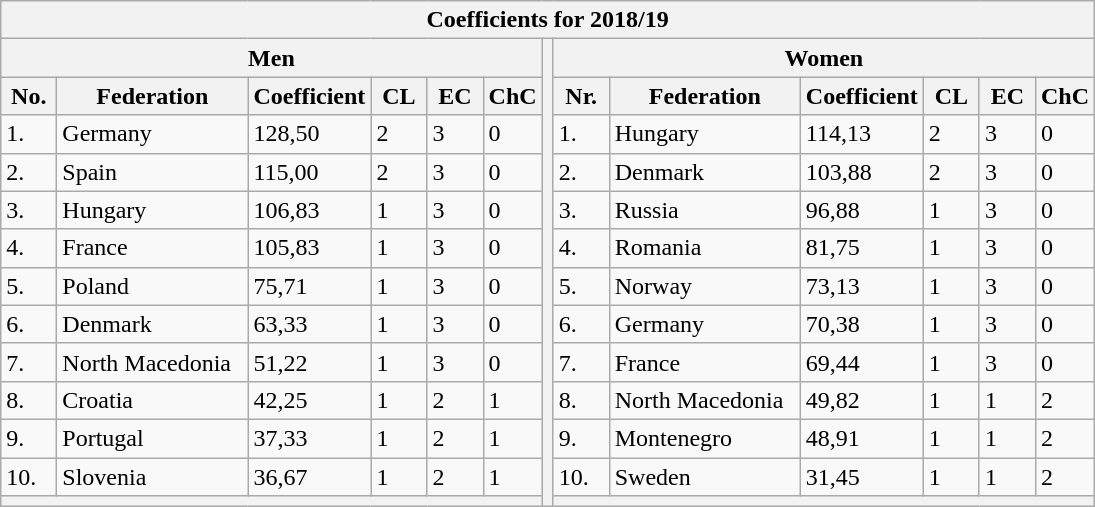<table class="wikitable">
<tr>
<th colspan="15">Coefficients for 2018/19</th>
</tr>
<tr>
<th colspan="6">Men</th>
<th rowspan=13 style="text-align: center;"></th>
<th colspan="7">Women</th>
</tr>
<tr>
<th width="30">No.</th>
<th width="120">Federation</th>
<th width="30">Coefficient</th>
<th width="30">CL</th>
<th width="30">EC</th>
<th width="30">ChC</th>
<th width="30">Nr.</th>
<th width="120">Federation</th>
<th width="30">Coefficient</th>
<th width="30">CL</th>
<th width="30">EC</th>
<th width="30">ChC</th>
</tr>
<tr>
<td>1.</td>
<td>Germany</td>
<td>128,50</td>
<td>2</td>
<td>3</td>
<td>0</td>
<td>1.</td>
<td>Hungary</td>
<td>114,13</td>
<td>2</td>
<td>3</td>
<td>0</td>
</tr>
<tr>
<td>2.</td>
<td>Spain</td>
<td>115,00</td>
<td>2</td>
<td>3</td>
<td>0</td>
<td>2.</td>
<td>Denmark</td>
<td>103,88</td>
<td>2</td>
<td>3</td>
<td>0</td>
</tr>
<tr>
<td>3.</td>
<td>Hungary</td>
<td>106,83</td>
<td>1</td>
<td>3</td>
<td>0</td>
<td>3.</td>
<td>Russia</td>
<td>96,88</td>
<td>1</td>
<td>3</td>
<td>0</td>
</tr>
<tr>
<td>4.</td>
<td>France</td>
<td>105,83</td>
<td>1</td>
<td>3</td>
<td>0</td>
<td>4.</td>
<td>Romania</td>
<td>81,75</td>
<td>1</td>
<td>3</td>
<td>0</td>
</tr>
<tr>
<td>5.</td>
<td>Poland</td>
<td>75,71</td>
<td>1</td>
<td>3</td>
<td>0</td>
<td>5.</td>
<td>Norway</td>
<td>73,13</td>
<td>1</td>
<td>3</td>
<td>0</td>
</tr>
<tr>
<td>6.</td>
<td>Denmark</td>
<td>63,33</td>
<td>1</td>
<td>3</td>
<td>0</td>
<td>6.</td>
<td>Germany</td>
<td>70,38</td>
<td>1</td>
<td>3</td>
<td>0</td>
</tr>
<tr>
<td>7.</td>
<td>North Macedonia</td>
<td>51,22</td>
<td>1</td>
<td>3</td>
<td>0</td>
<td>7.</td>
<td>France</td>
<td>69,44</td>
<td>1</td>
<td>3</td>
<td>0</td>
</tr>
<tr>
<td>8.</td>
<td>Croatia</td>
<td>42,25</td>
<td>1</td>
<td>2</td>
<td>1</td>
<td>8.</td>
<td>North Macedonia</td>
<td>49,82</td>
<td>1</td>
<td>1</td>
<td>2</td>
</tr>
<tr>
<td>9.</td>
<td>Portugal</td>
<td>37,33</td>
<td>1</td>
<td>2</td>
<td>1</td>
<td>9.</td>
<td>Montenegro</td>
<td>48,91</td>
<td>1</td>
<td>1</td>
<td>2</td>
</tr>
<tr>
<td>10.</td>
<td>Slovenia</td>
<td>36,67</td>
<td>1</td>
<td>2</td>
<td>1</td>
<td>10.</td>
<td>Sweden</td>
<td>31,45</td>
<td>1</td>
<td>1</td>
<td>2</td>
</tr>
<tr>
<th colspan="6"></th>
<th colspan="6"></th>
</tr>
</table>
